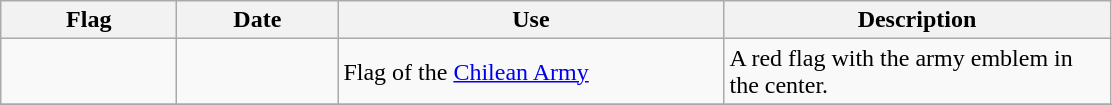<table class="wikitable" style="background: #f9f9f9">
<tr>
<th width="110">Flag</th>
<th width="100">Date</th>
<th width="250">Use</th>
<th width="250">Description</th>
</tr>
<tr>
<td></td>
<td></td>
<td>Flag of the <a href='#'>Chilean Army</a></td>
<td>A red flag with the army emblem in the center.</td>
</tr>
<tr>
</tr>
</table>
